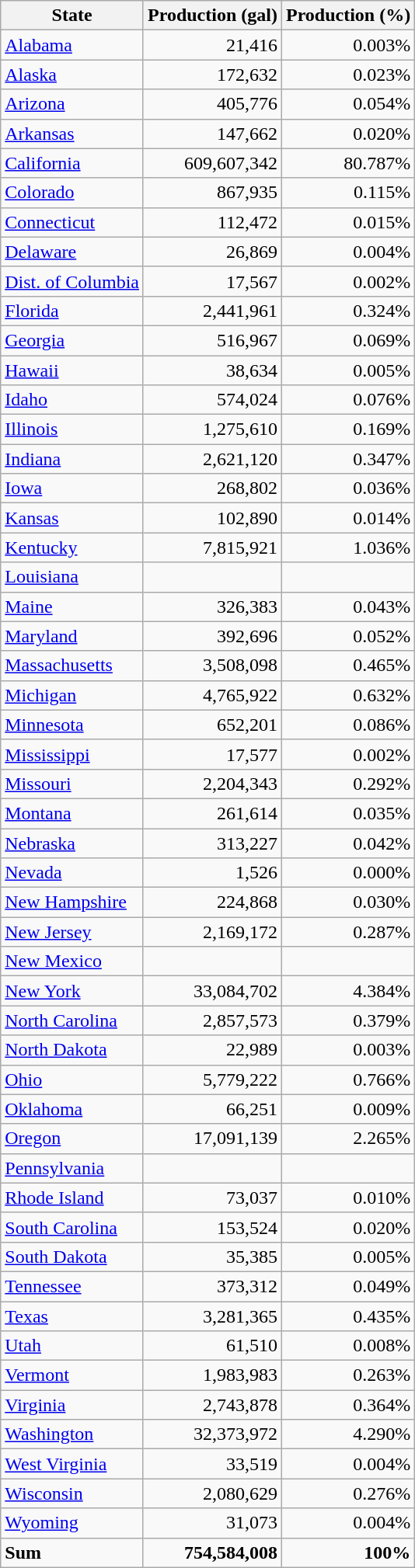<table class="wikitable sortable">
<tr>
<th scope="col">State</th>
<th scope="col">Production (gal)</th>
<th scope="col">Production (%)</th>
</tr>
<tr>
<td><a href='#'>Alabama</a></td>
<td style="text-align:right;">21,416</td>
<td style="text-align:right;">0.003%</td>
</tr>
<tr>
<td><a href='#'>Alaska</a></td>
<td style="text-align:right;">172,632</td>
<td style="text-align:right;">0.023%</td>
</tr>
<tr>
<td><a href='#'>Arizona</a></td>
<td style="text-align:right;">405,776</td>
<td style="text-align:right;">0.054%</td>
</tr>
<tr>
<td><a href='#'>Arkansas</a></td>
<td style="text-align:right;">147,662</td>
<td style="text-align:right;">0.020%</td>
</tr>
<tr>
<td><a href='#'>California</a></td>
<td style="text-align:right;">609,607,342</td>
<td style="text-align:right;">80.787%</td>
</tr>
<tr>
<td><a href='#'>Colorado</a></td>
<td style="text-align:right;">867,935</td>
<td style="text-align:right;">0.115%</td>
</tr>
<tr>
<td><a href='#'>Connecticut</a></td>
<td style="text-align:right;">112,472</td>
<td style="text-align:right;">0.015%</td>
</tr>
<tr>
<td><a href='#'>Delaware</a></td>
<td style="text-align:right;">26,869</td>
<td style="text-align:right;">0.004%</td>
</tr>
<tr>
<td><a href='#'>Dist. of Columbia</a></td>
<td style="text-align:right;">17,567</td>
<td style="text-align:right;">0.002%</td>
</tr>
<tr>
<td><a href='#'>Florida</a></td>
<td style="text-align:right;">2,441,961</td>
<td style="text-align:right;">0.324%</td>
</tr>
<tr>
<td><a href='#'>Georgia</a></td>
<td style="text-align:right;">516,967</td>
<td style="text-align:right;">0.069%</td>
</tr>
<tr>
<td><a href='#'>Hawaii</a></td>
<td style="text-align:right;">38,634</td>
<td style="text-align:right;">0.005%</td>
</tr>
<tr>
<td><a href='#'>Idaho</a></td>
<td style="text-align:right;">574,024</td>
<td style="text-align:right;">0.076%</td>
</tr>
<tr>
<td><a href='#'>Illinois</a></td>
<td style="text-align:right;">1,275,610</td>
<td style="text-align:right;">0.169%</td>
</tr>
<tr>
<td><a href='#'>Indiana</a></td>
<td style="text-align:right;">2,621,120</td>
<td style="text-align:right;">0.347%</td>
</tr>
<tr>
<td><a href='#'>Iowa</a></td>
<td style="text-align:right;">268,802</td>
<td style="text-align:right;">0.036%</td>
</tr>
<tr>
<td><a href='#'>Kansas</a></td>
<td style="text-align:right;">102,890</td>
<td style="text-align:right;">0.014%</td>
</tr>
<tr>
<td><a href='#'>Kentucky</a></td>
<td style="text-align:right;">7,815,921</td>
<td style="text-align:right;">1.036%</td>
</tr>
<tr>
<td><a href='#'>Louisiana</a></td>
<td style="text-align:right;"></td>
<td style="text-align:right;"></td>
</tr>
<tr>
<td><a href='#'>Maine</a></td>
<td style="text-align:right;">326,383</td>
<td style="text-align:right;">0.043%</td>
</tr>
<tr>
<td><a href='#'>Maryland</a></td>
<td style="text-align:right;">392,696</td>
<td style="text-align:right;">0.052%</td>
</tr>
<tr>
<td><a href='#'>Massachusetts</a></td>
<td style="text-align:right;">3,508,098</td>
<td style="text-align:right;">0.465%</td>
</tr>
<tr>
<td><a href='#'>Michigan</a></td>
<td style="text-align:right;">4,765,922</td>
<td style="text-align:right;">0.632%</td>
</tr>
<tr>
<td><a href='#'>Minnesota</a></td>
<td style="text-align:right;">652,201</td>
<td style="text-align:right;">0.086%</td>
</tr>
<tr>
<td><a href='#'>Mississippi</a></td>
<td style="text-align:right;">17,577</td>
<td style="text-align:right;">0.002%</td>
</tr>
<tr>
<td><a href='#'>Missouri</a></td>
<td style="text-align:right;">2,204,343</td>
<td style="text-align:right;">0.292%</td>
</tr>
<tr>
<td><a href='#'>Montana</a></td>
<td style="text-align:right;">261,614</td>
<td style="text-align:right;">0.035%</td>
</tr>
<tr>
<td><a href='#'>Nebraska</a></td>
<td style="text-align:right;">313,227</td>
<td style="text-align:right;">0.042%</td>
</tr>
<tr>
<td><a href='#'>Nevada</a></td>
<td style="text-align:right;">1,526</td>
<td style="text-align:right;">0.000%</td>
</tr>
<tr>
<td><a href='#'>New Hampshire</a></td>
<td style="text-align:right;">224,868</td>
<td style="text-align:right;">0.030%</td>
</tr>
<tr>
<td><a href='#'>New Jersey</a></td>
<td style="text-align:right;">2,169,172</td>
<td style="text-align:right;">0.287%</td>
</tr>
<tr>
<td><a href='#'>New Mexico</a></td>
<td style="text-align:right;"></td>
<td style="text-align:right;"></td>
</tr>
<tr>
<td><a href='#'>New York</a></td>
<td style="text-align:right;">33,084,702</td>
<td style="text-align:right;">4.384%</td>
</tr>
<tr>
<td><a href='#'>North Carolina</a></td>
<td style="text-align:right;">2,857,573</td>
<td style="text-align:right;">0.379%</td>
</tr>
<tr>
<td><a href='#'>North Dakota</a></td>
<td style="text-align:right;">22,989</td>
<td style="text-align:right;">0.003%</td>
</tr>
<tr>
<td><a href='#'>Ohio</a></td>
<td style="text-align:right;">5,779,222</td>
<td style="text-align:right;">0.766%</td>
</tr>
<tr>
<td><a href='#'>Oklahoma</a></td>
<td style="text-align:right;">66,251</td>
<td style="text-align:right;">0.009%</td>
</tr>
<tr>
<td><a href='#'>Oregon</a></td>
<td style="text-align:right;">17,091,139</td>
<td style="text-align:right;">2.265%</td>
</tr>
<tr>
<td><a href='#'>Pennsylvania</a></td>
<td style="text-align:right;"></td>
<td style="text-align:right;"></td>
</tr>
<tr>
<td><a href='#'>Rhode Island</a></td>
<td style="text-align:right;">73,037</td>
<td style="text-align:right;">0.010%</td>
</tr>
<tr>
<td><a href='#'>South Carolina</a></td>
<td style="text-align:right;">153,524</td>
<td style="text-align:right;">0.020%</td>
</tr>
<tr>
<td><a href='#'>South Dakota</a></td>
<td style="text-align:right;">35,385</td>
<td style="text-align:right;">0.005%</td>
</tr>
<tr>
<td><a href='#'>Tennessee</a></td>
<td style="text-align:right;">373,312</td>
<td style="text-align:right;">0.049%</td>
</tr>
<tr>
<td><a href='#'>Texas</a></td>
<td style="text-align:right;">3,281,365</td>
<td style="text-align:right;">0.435%</td>
</tr>
<tr>
<td><a href='#'>Utah</a></td>
<td style="text-align:right;">61,510</td>
<td style="text-align:right;">0.008%</td>
</tr>
<tr>
<td><a href='#'>Vermont</a></td>
<td style="text-align:right;">1,983,983</td>
<td style="text-align:right;">0.263%</td>
</tr>
<tr>
<td><a href='#'>Virginia</a></td>
<td style="text-align:right;">2,743,878</td>
<td style="text-align:right;">0.364%</td>
</tr>
<tr>
<td><a href='#'>Washington</a></td>
<td style="text-align:right;">32,373,972</td>
<td style="text-align:right;">4.290%</td>
</tr>
<tr>
<td><a href='#'>West Virginia</a></td>
<td style="text-align:right;">33,519</td>
<td style="text-align:right;">0.004%</td>
</tr>
<tr>
<td><a href='#'>Wisconsin</a></td>
<td style="text-align:right;">2,080,629</td>
<td style="text-align:right;">0.276%</td>
</tr>
<tr>
<td><a href='#'>Wyoming</a></td>
<td style="text-align:right;">31,073</td>
<td style="text-align:right;">0.004%</td>
</tr>
<tr>
<td><strong>Sum</strong></td>
<td style="text-align:right;"><strong>754,584,008</strong></td>
<td style="text-align:right;"><strong>100%</strong></td>
</tr>
</table>
